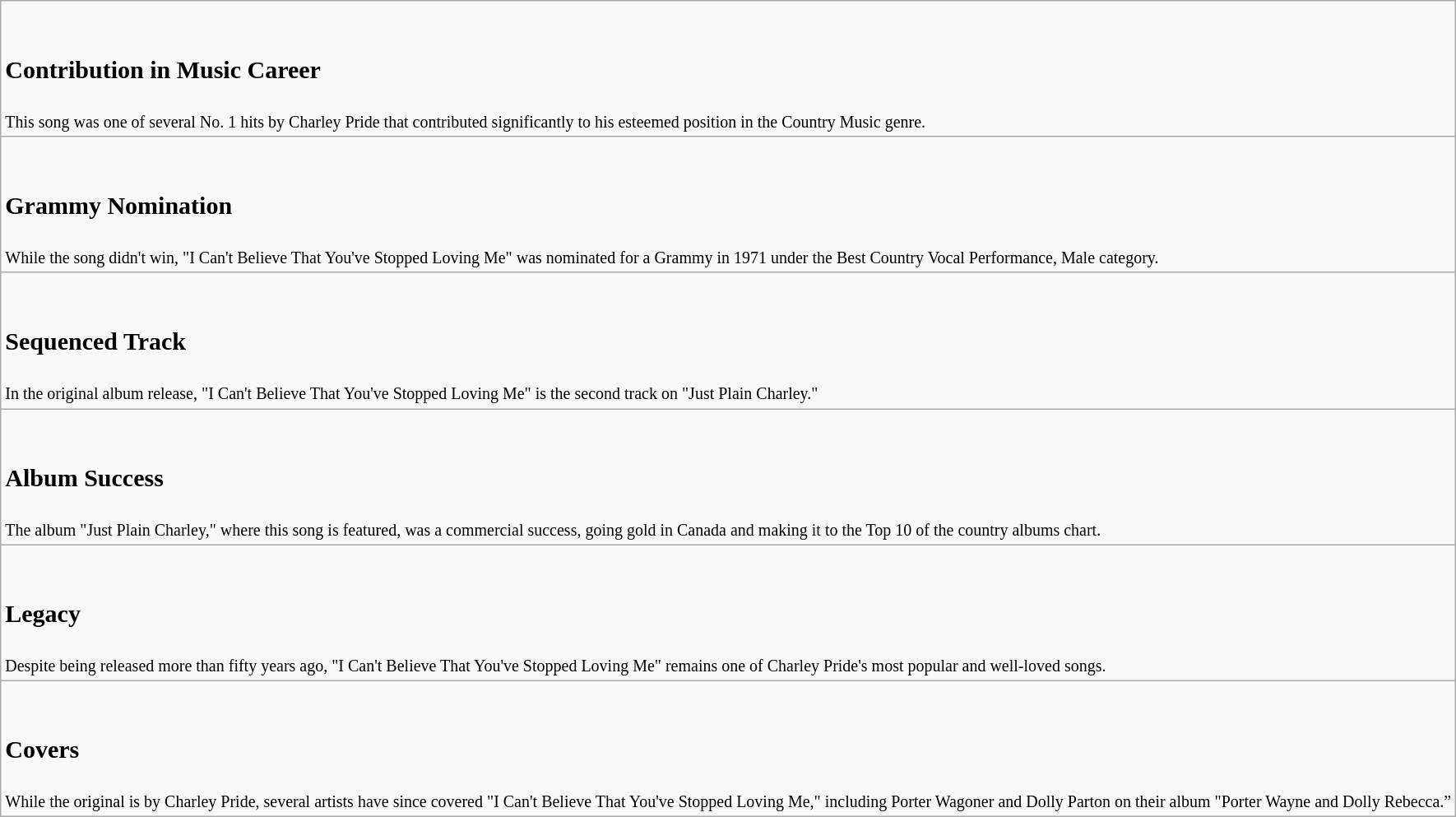<table class="wikitable">
<tr>
<td><br><h2><small>Contribution in Music Career</small></h2><small>This song was one of several No. 1 hits by Charley Pride that contributed significantly to his esteemed position in the Country Music genre.</small></td>
</tr>
<tr>
<td><br><h2><small>Grammy Nomination</small></h2><small>While the song didn't win, "I Can't Believe That You've Stopped Loving Me" was nominated for a Grammy in 1971 under the Best Country Vocal Performance, Male category.</small></td>
</tr>
<tr>
<td><br><h2><small>Sequenced Track</small></h2><small>In the original album release, "I Can't Believe That You've Stopped Loving Me" is the second track on "Just Plain Charley."</small></td>
</tr>
<tr>
<td><br><h2><small>Album Success</small></h2><small>The album "Just Plain Charley," where this song is featured, was a commercial success, going gold in Canada and making it to the Top 10 of the country albums chart.</small></td>
</tr>
<tr>
<td><br><h2><small>Legacy</small></h2><small>Despite being released more than fifty years ago, "I Can't Believe That You've Stopped Loving Me" remains one of Charley Pride's most popular and well-loved songs.</small></td>
</tr>
<tr>
<td><br><h2><small>Covers</small></h2><small>While the original is by Charley Pride, several artists have since covered "I Can't Believe That You've Stopped Loving Me," including Porter Wagoner and Dolly Parton on their album "Porter Wayne and Dolly Rebecca.”</small></td>
</tr>
</table>
